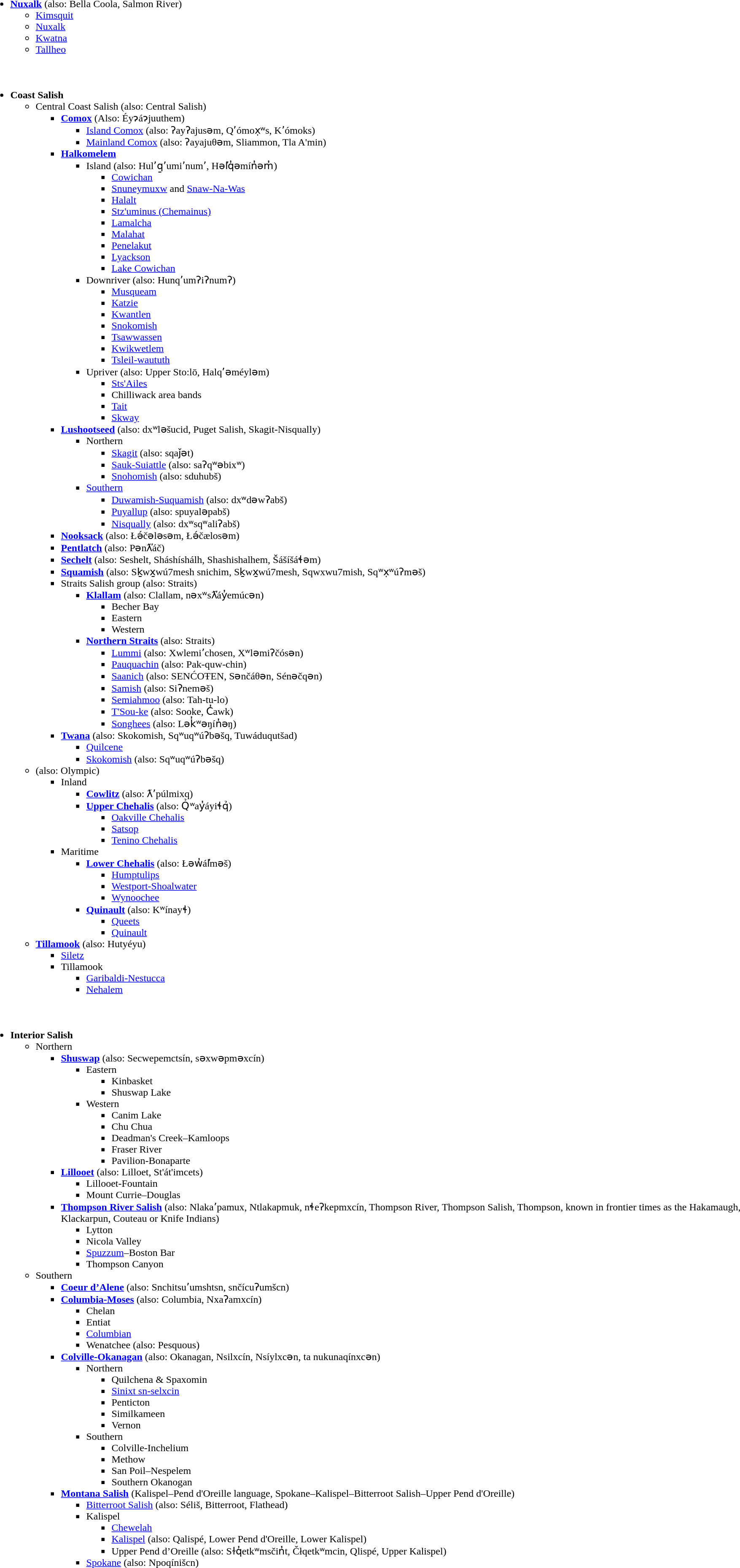<table class="mw-collapsible">
<tr>
<td><br><ul><li><strong><a href='#'>Nuxalk</a></strong> (also: Bella Coola, Salmon River)<ul><li><a href='#'>Kimsquit</a></li><li><a href='#'>Nuxalk</a></li><li><a href='#'>Kwatna</a></li><li><a href='#'>Tallheo</a></li></ul></li></ul></td>
</tr>
<tr>
<td><br><ul><li><strong>Coast Salish</strong><ul><li>Central Coast Salish (also: Central Salish)<ul><li><strong><a href='#'>Comox</a></strong> (Also: Éyɂáɂjuuthem)<ul><li><a href='#'>Island Comox</a> (also: ʔayʔajusəm, Qʼómox̣ʷs, Kʼómoks) </li><li><a href='#'>Mainland Comox</a> (also: ʔayajuθəm, Sliammon, Tla A'min)</li></ul></li><li><strong><a href='#'>Halkomelem</a></strong><ul><li>Island (also: Hulʼq̱ʼumiʼnumʼ, Həl̕q̓əmín̓əm̓)<ul><li><a href='#'>Cowichan</a></li><li><a href='#'>Snuneymuxw</a> and <a href='#'>Snaw-Na-Was</a></li><li><a href='#'>Halalt</a></li><li><a href='#'>Stz'uminus (Chemainus)</a></li><li><a href='#'>Lamalcha</a></li><li><a href='#'>Malahat</a></li><li><a href='#'>Penelakut</a></li><li><a href='#'>Lyackson</a></li><li><a href='#'>Lake Cowichan</a></li></ul></li><li>Downriver (also: Hunqʼumʔiʔnumʔ)<ul><li><a href='#'>Musqueam</a></li><li><a href='#'>Katzie</a></li><li><a href='#'>Kwantlen</a></li><li><a href='#'>Snokomish</a></li><li><a href='#'>Tsawwassen</a></li><li><a href='#'>Kwikwetlem</a></li><li><a href='#'>Tsleil-waututh</a></li></ul></li><li>Upriver (also: Upper Sto:lō, Halqʼəméyləm)<ul><li><a href='#'>Sts'Ailes</a></li><li>Chilliwack area bands</li><li><a href='#'>Tait</a></li><li><a href='#'>Skway</a></li></ul></li></ul></li><li><strong><a href='#'>Lushootseed</a></strong> (also: dxʷləšucid, Puget Salish, Skagit-Nisqually) <ul><li>Northern<ul><li><a href='#'>Skagit</a> (also: sqaǰət)</li><li><a href='#'>Sauk-Suiattle</a> (also: saʔqʷəbixʷ)</li><li><a href='#'>Snohomish</a> (also: sduhubš)</li></ul></li><li><a href='#'>Southern</a><ul><li><a href='#'>Duwamish-Suquamish</a> (also: dxʷdəwʔabš)</li><li><a href='#'>Puyallup</a> (also: spuyaləpabš)</li><li><a href='#'>Nisqually</a> (also: dxʷsqʷaliʔabš)</li></ul></li></ul></li><li><strong><a href='#'>Nooksack</a></strong> (also: Łə́čələsəm, Łə́čælosəm) </li><li><strong><a href='#'>Pentlatch</a></strong> (also: Pənƛ̕áč) </li><li><strong><a href='#'>Sechelt</a></strong> (also: Seshelt, Sháshíshálh, Shashishalhem, Šášíšáɬəm)</li><li><strong><a href='#'>Squamish</a></strong> (also: Sḵwx̱wú7mesh snichim, Sḵwx̱wú7mesh, Sqwxwu7mish, Sqʷx̣ʷúʔməš)</li><li>Straits Salish group (also: Straits)<ul><li><strong><a href='#'>Klallam</a></strong> (also: Clallam, nəxʷsƛ̕áy̓emúcən) <ul><li>Becher Bay</li><li>Eastern</li><li>Western</li></ul></li><li><strong><a href='#'>Northern Straits</a></strong> (also: Straits)<ul><li><a href='#'>Lummi</a> (also: Xwlemiʼchosen, Xʷləmiʔčósən) </li><li><a href='#'>Pauquachin</a> (also: Pak-quw-chin)</li><li><a href='#'>Saanich</a> (also: SENĆOŦEN, Sənčáθən, Sénəčqən)</li><li><a href='#'>Samish</a> (also: Siʔneməš)</li><li><a href='#'>Semiahmoo</a> (also: Tah-tu-lo) </li><li><a href='#'>T'Sou-ke</a> (also: Sooke, C̓awk) </li><li><a href='#'>Songhees</a> (also: Lək̓ʷəŋín̓əŋ) </li></ul></li></ul></li><li><strong><a href='#'>Twana</a></strong> (also: Skokomish, Sqʷuqʷúʔbəšq, Tuwáduqutšad) <ul><li><a href='#'>Quilcene</a></li><li><a href='#'>Skokomish</a> (also: Sqʷuqʷúʔbəšq)</li></ul></li></ul></li><li> (also: Olympic) <ul><li>Inland <ul><li><strong><a href='#'>Cowlitz</a></strong> (also: ƛʼpúlmixq) </li><li><strong><a href='#'>Upper Chehalis</a></strong> (also: Q̉ʷay̓áyiɬq̉) <ul><li><a href='#'>Oakville Chehalis</a></li><li><a href='#'>Satsop</a></li><li><a href='#'>Tenino Chehalis</a></li></ul></li></ul></li><li>Maritime <ul><li><strong><a href='#'>Lower Chehalis</a></strong> (also: Łəw̓ál̕məš) <ul><li><a href='#'>Humptulips</a></li><li><a href='#'>Westport-Shoalwater</a></li><li><a href='#'>Wynoochee</a></li></ul></li><li><strong><a href='#'>Quinault</a></strong> (also: Kʷínayɬ) <ul><li><a href='#'>Queets</a></li><li><a href='#'>Quinault</a></li></ul></li></ul></li></ul></li><li><strong><a href='#'>Tillamook</a></strong> (also: Hutyéyu) <ul><li><a href='#'>Siletz</a></li><li>Tillamook<ul><li><a href='#'>Garibaldi-Nestucca</a></li><li><a href='#'>Nehalem</a></li></ul></li></ul></li></ul></li></ul></td>
</tr>
<tr>
<td><br><ul><li><strong>Interior Salish</strong><ul><li>Northern<ul><li><strong><a href='#'>Shuswap</a></strong> (also: Secwepemctsín, səxwəpməxcín)<ul><li>Eastern<ul><li>Kinbasket</li><li>Shuswap Lake</li></ul></li><li>Western<ul><li>Canim Lake</li><li>Chu Chua</li><li>Deadman's Creek–Kamloops</li><li>Fraser River</li><li>Pavilion-Bonaparte</li></ul></li></ul></li><li><strong><a href='#'>Lillooet</a></strong> (also: Lilloet, St'át'imcets)<ul><li>Lillooet-Fountain</li><li>Mount Currie–Douglas</li></ul></li><li><strong><a href='#'>Thompson River Salish</a></strong> (also: Nlakaʼpamux, Ntlakapmuk, nɬeʔkepmxcín, Thompson River, Thompson Salish, Thompson, known in frontier times as the Hakamaugh, Klackarpun, Couteau or Knife Indians)<ul><li>Lytton</li><li>Nicola Valley</li><li><a href='#'>Spuzzum</a>–Boston Bar</li><li>Thompson Canyon</li></ul></li></ul></li><li>Southern<ul><li><strong><a href='#'>Coeur d’Alene</a></strong> (also: Snchitsuʼumshtsn, snčícuʔumšcn)</li><li><strong><a href='#'>Columbia-Moses</a></strong> (also: Columbia, Nxaʔamxcín) <ul><li>Chelan</li><li>Entiat</li><li><a href='#'>Columbian</a></li><li>Wenatchee (also: Pesquous)</li></ul></li><li><strong><a href='#'>Colville-Okanagan</a></strong> (also: Okanagan, Nsilxcín, Nsíylxcən, ta nukunaqínxcən)<ul><li>Northern<ul><li>Quilchena & Spaxomin</li><li><a href='#'>Sinixt sn-selxcin</a></li><li>Penticton</li><li>Similkameen</li><li>Vernon</li></ul></li><li>Southern<ul><li>Colville-Inchelium</li><li>Methow</li><li>San Poil–Nespelem</li><li>Southern Okanogan</li></ul></li></ul></li><li><strong><a href='#'>Montana Salish</a></strong> (Kalispel–Pend d'Oreille language, Spokane–Kalispel–Bitterroot Salish–Upper Pend d'Oreille)<ul><li><a href='#'>Bitterroot Salish</a> (also: Séliš, Bitterroot, Flathead)</li><li>Kalispel<ul><li><a href='#'>Chewelah</a></li><li><a href='#'>Kalispel</a> (also: Qalispé, Lower Pend d'Oreille, Lower Kalispel)</li><li>Upper Pend d’Oreille (also: Sɫq̓etk͏ʷmsčin̓t, Čłqetkʷmcin, Qlispé, Upper Kalispel)</li></ul></li><li><a href='#'>Spokane</a> (also: Npoqínišcn)</li></ul></li></ul></li></ul></li></ul></td>
</tr>
</table>
